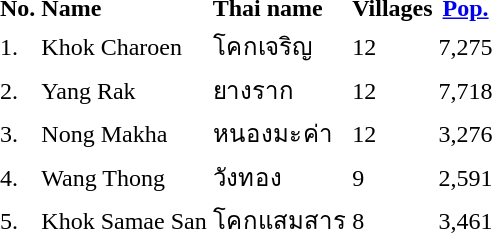<table>
<tr valign=top>
<td><br><table>
<tr>
<th>No.</th>
<th align=left>Name</th>
<th align=left>Thai name</th>
<th>Villages</th>
<th><a href='#'>Pop.</a></th>
<th></th>
<td>    </td>
</tr>
<tr>
<td>1.</td>
<td>Khok Charoen</td>
<td>โคกเจริญ</td>
<td>12</td>
<td>7,275</td>
<td></td>
</tr>
<tr>
<td>2.</td>
<td>Yang Rak</td>
<td>ยางราก</td>
<td>12</td>
<td>7,718</td>
<td></td>
</tr>
<tr>
<td>3.</td>
<td>Nong Makha</td>
<td>หนองมะค่า</td>
<td>12</td>
<td>3,276</td>
<td></td>
</tr>
<tr>
<td>4.</td>
<td>Wang Thong</td>
<td>วังทอง</td>
<td>9</td>
<td>2,591</td>
<td></td>
</tr>
<tr>
<td>5.</td>
<td>Khok Samae San</td>
<td>โคกแสมสาร</td>
<td>8</td>
<td>3,461</td>
<td></td>
</tr>
</table>
</td>
<td> </td>
</tr>
</table>
